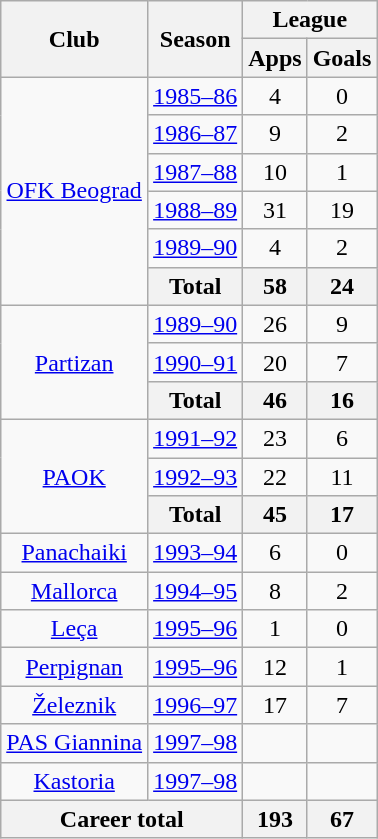<table class="wikitable" style="text-align:center">
<tr>
<th rowspan="2">Club</th>
<th rowspan="2">Season</th>
<th colspan="2">League</th>
</tr>
<tr>
<th>Apps</th>
<th>Goals</th>
</tr>
<tr>
<td rowspan="6"><a href='#'>OFK Beograd</a></td>
<td><a href='#'>1985–86</a></td>
<td>4</td>
<td>0</td>
</tr>
<tr>
<td><a href='#'>1986–87</a></td>
<td>9</td>
<td>2</td>
</tr>
<tr>
<td><a href='#'>1987–88</a></td>
<td>10</td>
<td>1</td>
</tr>
<tr>
<td><a href='#'>1988–89</a></td>
<td>31</td>
<td>19</td>
</tr>
<tr>
<td><a href='#'>1989–90</a></td>
<td>4</td>
<td>2</td>
</tr>
<tr>
<th>Total</th>
<th>58</th>
<th>24</th>
</tr>
<tr>
<td rowspan="3"><a href='#'>Partizan</a></td>
<td><a href='#'>1989–90</a></td>
<td>26</td>
<td>9</td>
</tr>
<tr>
<td><a href='#'>1990–91</a></td>
<td>20</td>
<td>7</td>
</tr>
<tr>
<th>Total</th>
<th>46</th>
<th>16</th>
</tr>
<tr>
<td rowspan="3"><a href='#'>PAOK</a></td>
<td><a href='#'>1991–92</a></td>
<td>23</td>
<td>6</td>
</tr>
<tr>
<td><a href='#'>1992–93</a></td>
<td>22</td>
<td>11</td>
</tr>
<tr>
<th>Total</th>
<th>45</th>
<th>17</th>
</tr>
<tr>
<td><a href='#'>Panachaiki</a></td>
<td><a href='#'>1993–94</a></td>
<td>6</td>
<td>0</td>
</tr>
<tr>
<td><a href='#'>Mallorca</a></td>
<td><a href='#'>1994–95</a></td>
<td>8</td>
<td>2</td>
</tr>
<tr>
<td><a href='#'>Leça</a></td>
<td><a href='#'>1995–96</a></td>
<td>1</td>
<td>0</td>
</tr>
<tr>
<td><a href='#'>Perpignan</a></td>
<td><a href='#'>1995–96</a></td>
<td>12</td>
<td>1</td>
</tr>
<tr>
<td><a href='#'>Železnik</a></td>
<td><a href='#'>1996–97</a></td>
<td>17</td>
<td>7</td>
</tr>
<tr>
<td><a href='#'>PAS Giannina</a></td>
<td><a href='#'>1997–98</a></td>
<td></td>
<td></td>
</tr>
<tr>
<td><a href='#'>Kastoria</a></td>
<td><a href='#'>1997–98</a></td>
<td></td>
<td></td>
</tr>
<tr>
<th colspan="2">Career total</th>
<th>193</th>
<th>67</th>
</tr>
</table>
